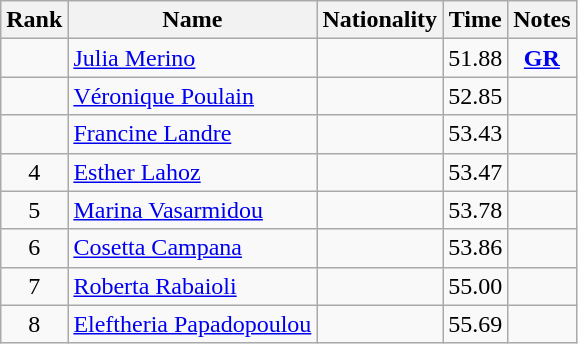<table class="wikitable sortable" style="text-align:center">
<tr>
<th>Rank</th>
<th>Name</th>
<th>Nationality</th>
<th>Time</th>
<th>Notes</th>
</tr>
<tr>
<td></td>
<td align=left><a href='#'>Julia Merino</a></td>
<td align=left></td>
<td>51.88</td>
<td><strong><a href='#'>GR</a></strong></td>
</tr>
<tr>
<td></td>
<td align=left><a href='#'>Véronique Poulain</a></td>
<td align=left></td>
<td>52.85</td>
<td></td>
</tr>
<tr>
<td></td>
<td align=left><a href='#'>Francine Landre</a></td>
<td align=left></td>
<td>53.43</td>
<td></td>
</tr>
<tr>
<td>4</td>
<td align=left><a href='#'>Esther Lahoz</a></td>
<td align=left></td>
<td>53.47</td>
<td></td>
</tr>
<tr>
<td>5</td>
<td align=left><a href='#'>Marina Vasarmidou</a></td>
<td align=left></td>
<td>53.78</td>
<td></td>
</tr>
<tr>
<td>6</td>
<td align=left><a href='#'>Cosetta Campana</a></td>
<td align=left></td>
<td>53.86</td>
<td></td>
</tr>
<tr>
<td>7</td>
<td align=left><a href='#'>Roberta Rabaioli</a></td>
<td align=left></td>
<td>55.00</td>
<td></td>
</tr>
<tr>
<td>8</td>
<td align=left><a href='#'>Eleftheria Papadopoulou</a></td>
<td align=left></td>
<td>55.69</td>
<td></td>
</tr>
</table>
